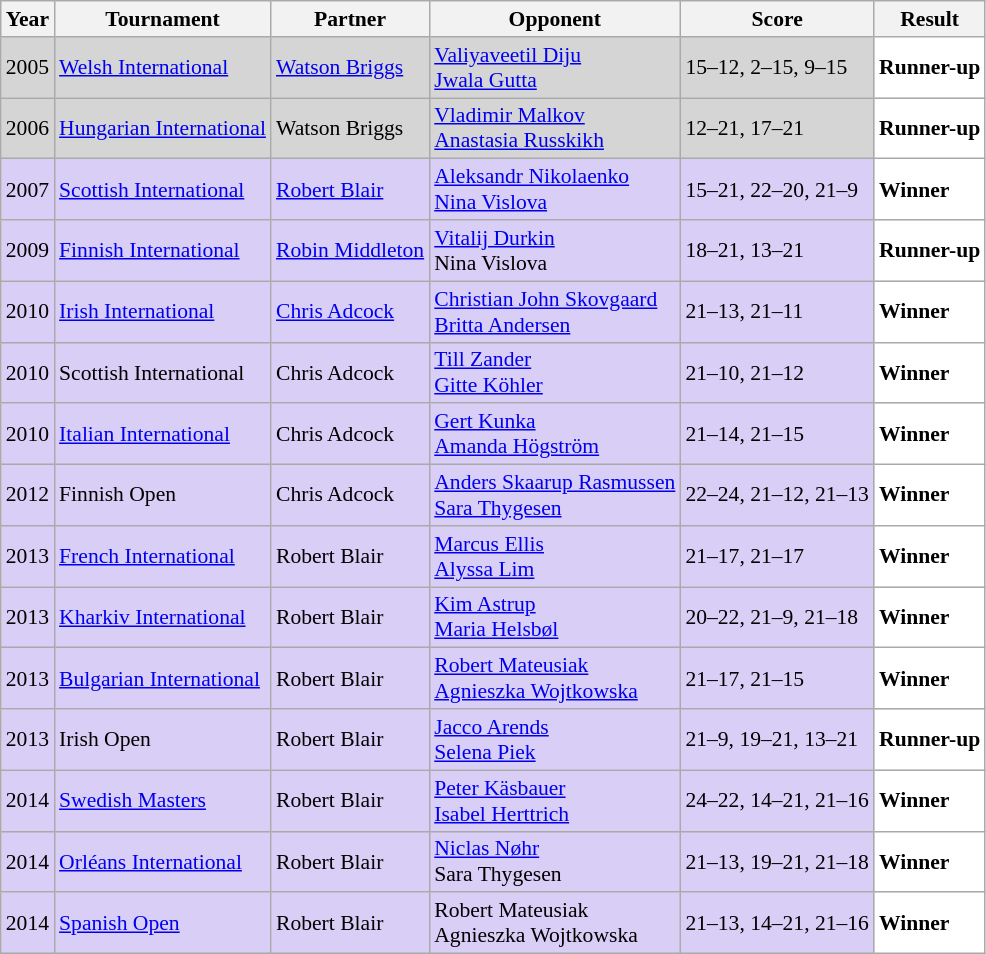<table class="sortable wikitable" style="font-size: 90%;">
<tr>
<th>Year</th>
<th>Tournament</th>
<th>Partner</th>
<th>Opponent</th>
<th>Score</th>
<th>Result</th>
</tr>
<tr style="background:#D5D5D5">
<td align="center">2005</td>
<td align="left"><a href='#'>Welsh International</a></td>
<td align="left"> <a href='#'>Watson Briggs</a></td>
<td align="left"> <a href='#'>Valiyaveetil Diju</a><br> <a href='#'>Jwala Gutta</a></td>
<td align="left">15–12, 2–15, 9–15</td>
<td style="text-align:left; background:white"> <strong>Runner-up</strong></td>
</tr>
<tr style="background:#D5D5D5">
<td align="center">2006</td>
<td align="left"><a href='#'>Hungarian International</a></td>
<td align="left"> Watson Briggs</td>
<td align="left"> <a href='#'>Vladimir Malkov</a><br> <a href='#'>Anastasia Russkikh</a></td>
<td align="left">12–21, 17–21</td>
<td style="text-align:left; background:white"> <strong>Runner-up</strong></td>
</tr>
<tr style="background:#D8CEF6">
<td align="center">2007</td>
<td align="left"><a href='#'>Scottish International</a></td>
<td align="left"> <a href='#'>Robert Blair</a></td>
<td align="left"> <a href='#'>Aleksandr Nikolaenko</a><br> <a href='#'>Nina Vislova</a></td>
<td align="left">15–21, 22–20, 21–9</td>
<td style="text-align:left; background:white"> <strong>Winner</strong></td>
</tr>
<tr style="background:#D8CEF6">
<td align="center">2009</td>
<td align="left"><a href='#'>Finnish International</a></td>
<td align="left"> <a href='#'>Robin Middleton</a></td>
<td align="left"> <a href='#'>Vitalij Durkin</a><br> Nina Vislova</td>
<td align="left">18–21, 13–21</td>
<td style="text-align:left; background:white"> <strong>Runner-up</strong></td>
</tr>
<tr style="background:#D8CEF6">
<td align="center">2010</td>
<td align="left"><a href='#'>Irish International</a></td>
<td align="left"> <a href='#'>Chris Adcock</a></td>
<td align="left"> <a href='#'>Christian John Skovgaard</a><br> <a href='#'>Britta Andersen</a></td>
<td align="left">21–13, 21–11</td>
<td style="text-align:left; background:white"> <strong>Winner</strong></td>
</tr>
<tr style="background:#D8CEF6">
<td align="center">2010</td>
<td align="left">Scottish International</td>
<td align="left"> Chris Adcock</td>
<td align="left"> <a href='#'>Till Zander</a><br> <a href='#'>Gitte Köhler</a></td>
<td align="left">21–10, 21–12</td>
<td style="text-align:left; background:white"> <strong>Winner</strong></td>
</tr>
<tr style="background:#D8CEF6">
<td align="center">2010</td>
<td align="left"><a href='#'>Italian International</a></td>
<td align="left"> Chris Adcock</td>
<td align="left"> <a href='#'>Gert Kunka</a><br> <a href='#'>Amanda Högström</a></td>
<td align="left">21–14, 21–15</td>
<td style="text-align:left; background:white"> <strong>Winner</strong></td>
</tr>
<tr style="background:#D8CEF6">
<td align="center">2012</td>
<td align="left">Finnish Open</td>
<td align="left"> Chris Adcock</td>
<td align="left"> <a href='#'>Anders Skaarup Rasmussen</a><br> <a href='#'>Sara Thygesen</a></td>
<td align="left">22–24, 21–12, 21–13</td>
<td style="text-align:left; background:white"> <strong>Winner</strong></td>
</tr>
<tr style="background:#D8CEF6">
<td align="center">2013</td>
<td align="left"><a href='#'>French International</a></td>
<td align="left"> Robert Blair</td>
<td align="left"> <a href='#'>Marcus Ellis</a><br> <a href='#'>Alyssa Lim</a></td>
<td align="left">21–17, 21–17</td>
<td style="text-align:left; background:white"> <strong>Winner</strong></td>
</tr>
<tr style="background:#D8CEF6">
<td align="center">2013</td>
<td align="left"><a href='#'>Kharkiv International</a></td>
<td align="left"> Robert Blair</td>
<td align="left"> <a href='#'>Kim Astrup</a><br> <a href='#'>Maria Helsbøl</a></td>
<td align="left">20–22, 21–9, 21–18</td>
<td style="text-align:left; background:white"> <strong>Winner</strong></td>
</tr>
<tr style="background:#D8CEF6">
<td align="center">2013</td>
<td align="left"><a href='#'>Bulgarian International</a></td>
<td align="left"> Robert Blair</td>
<td align="left"> <a href='#'>Robert Mateusiak</a><br> <a href='#'>Agnieszka Wojtkowska</a></td>
<td align="left">21–17, 21–15</td>
<td style="text-align:left; background:white"> <strong>Winner</strong></td>
</tr>
<tr style="background:#D8CEF6">
<td align="center">2013</td>
<td align="left">Irish Open</td>
<td align="left"> Robert Blair</td>
<td align="left"> <a href='#'>Jacco Arends</a><br> <a href='#'>Selena Piek</a></td>
<td align="left">21–9, 19–21, 13–21</td>
<td style="text-align:left; background:white"> <strong>Runner-up</strong></td>
</tr>
<tr style="background:#D8CEF6">
<td align="center">2014</td>
<td align="left"><a href='#'>Swedish Masters</a></td>
<td align="left"> Robert Blair</td>
<td align="left"> <a href='#'>Peter Käsbauer</a><br> <a href='#'>Isabel Herttrich</a></td>
<td align="left">24–22, 14–21, 21–16</td>
<td style="text-align:left; background:white"> <strong>Winner</strong></td>
</tr>
<tr style="background:#D8CEF6">
<td align="center">2014</td>
<td align="left"><a href='#'>Orléans International</a></td>
<td align="left"> Robert Blair</td>
<td align="left"> <a href='#'>Niclas Nøhr</a><br> Sara Thygesen</td>
<td align="left">21–13, 19–21, 21–18</td>
<td style="text-align:left; background:white"> <strong>Winner</strong></td>
</tr>
<tr style="background:#D8CEF6">
<td align="center">2014</td>
<td align="left"><a href='#'>Spanish Open</a></td>
<td align="left"> Robert Blair</td>
<td align="left"> Robert Mateusiak<br> Agnieszka Wojtkowska</td>
<td align="left">21–13, 14–21, 21–16</td>
<td style="text-align:left; background:white"> <strong>Winner</strong></td>
</tr>
</table>
